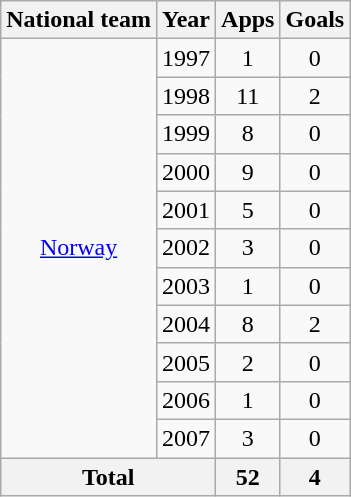<table class="wikitable" style="text-align:center">
<tr>
<th>National team</th>
<th>Year</th>
<th>Apps</th>
<th>Goals</th>
</tr>
<tr>
<td rowspan="11"><a href='#'>Norway</a></td>
<td>1997</td>
<td>1</td>
<td>0</td>
</tr>
<tr>
<td>1998</td>
<td>11</td>
<td>2</td>
</tr>
<tr>
<td>1999</td>
<td>8</td>
<td>0</td>
</tr>
<tr>
<td>2000</td>
<td>9</td>
<td>0</td>
</tr>
<tr>
<td>2001</td>
<td>5</td>
<td>0</td>
</tr>
<tr>
<td>2002</td>
<td>3</td>
<td>0</td>
</tr>
<tr>
<td>2003</td>
<td>1</td>
<td>0</td>
</tr>
<tr>
<td>2004</td>
<td>8</td>
<td>2</td>
</tr>
<tr>
<td>2005</td>
<td>2</td>
<td>0</td>
</tr>
<tr>
<td>2006</td>
<td>1</td>
<td>0</td>
</tr>
<tr>
<td>2007</td>
<td>3</td>
<td>0</td>
</tr>
<tr>
<th colspan="2">Total</th>
<th>52</th>
<th>4</th>
</tr>
</table>
